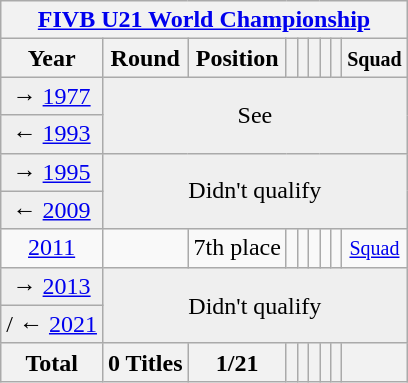<table class="wikitable" style="text-align: center;">
<tr>
<th colspan=9><a href='#'>FIVB U21 World Championship</a></th>
</tr>
<tr>
<th>Year</th>
<th>Round</th>
<th>Position</th>
<th></th>
<th></th>
<th></th>
<th></th>
<th></th>
<th><small>Squad</small></th>
</tr>
<tr bgcolor="efefef">
<td> → <a href='#'>1977</a></td>
<td colspan=9 rowspan=2>See </td>
</tr>
<tr bgcolor="efefef">
<td> ← <a href='#'>1993</a></td>
</tr>
<tr bgcolor="efefef">
<td> → <a href='#'>1995</a></td>
<td colspan=8 rowspan=2>Didn't qualify</td>
</tr>
<tr bgcolor="efefef">
<td> ← <a href='#'>2009</a></td>
</tr>
<tr>
<td> <a href='#'>2011</a></td>
<td></td>
<td>7th place</td>
<td></td>
<td></td>
<td></td>
<td></td>
<td></td>
<td><small><a href='#'>Squad</a></small></td>
</tr>
<tr bgcolor="efefef">
<td> → <a href='#'>2013</a></td>
<td colspan=8 rowspan=2>Didn't qualify</td>
</tr>
<tr bgcolor="efefef">
<td>/ ← <a href='#'>2021</a></td>
</tr>
<tr>
<th>Total</th>
<th>0 Titles</th>
<th>1/21</th>
<th></th>
<th></th>
<th></th>
<th></th>
<th></th>
<th></th>
</tr>
</table>
